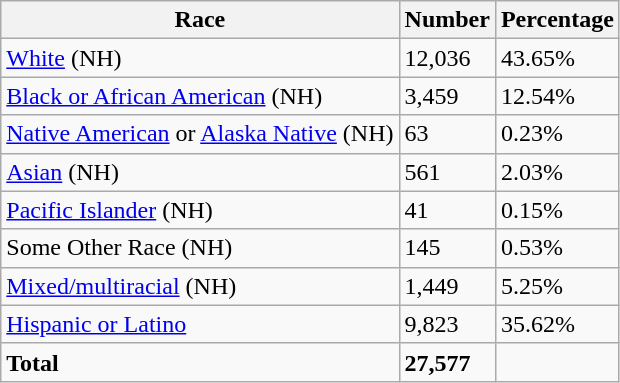<table class="wikitable">
<tr>
<th>Race</th>
<th>Number</th>
<th>Percentage</th>
</tr>
<tr>
<td><a href='#'>White</a> (NH)</td>
<td>12,036</td>
<td>43.65%</td>
</tr>
<tr>
<td><a href='#'>Black or African American</a> (NH)</td>
<td>3,459</td>
<td>12.54%</td>
</tr>
<tr>
<td><a href='#'>Native American</a> or <a href='#'>Alaska Native</a> (NH)</td>
<td>63</td>
<td>0.23%</td>
</tr>
<tr>
<td><a href='#'>Asian</a> (NH)</td>
<td>561</td>
<td>2.03%</td>
</tr>
<tr>
<td><a href='#'>Pacific Islander</a> (NH)</td>
<td>41</td>
<td>0.15%</td>
</tr>
<tr>
<td>Some Other Race (NH)</td>
<td>145</td>
<td>0.53%</td>
</tr>
<tr>
<td><a href='#'>Mixed/multiracial</a> (NH)</td>
<td>1,449</td>
<td>5.25%</td>
</tr>
<tr>
<td><a href='#'>Hispanic or Latino</a></td>
<td>9,823</td>
<td>35.62%</td>
</tr>
<tr>
<td><strong>Total</strong></td>
<td><strong>27,577</strong></td>
<td></td>
</tr>
</table>
